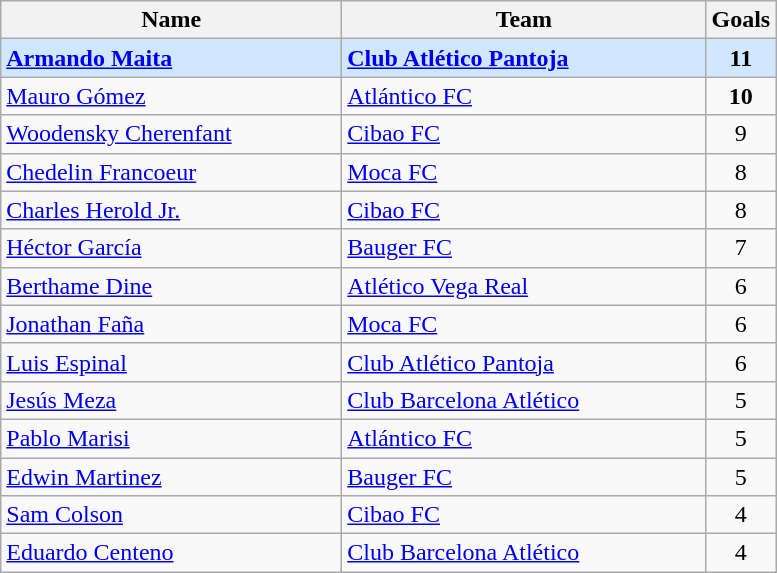<table class="wikitable">
<tr>
<th width=44% align=left>Name</th>
<th width=47% align=left>Team</th>
<th width=9%>Goals</th>
</tr>
<tr bgcolor=#D0E7FF>
<td> <strong><a href='#'>Armando Maita</a></strong></td>
<td><strong><a href='#'>Club Atlético Pantoja</a></strong></td>
<td align=center><strong>11</strong></td>
</tr>
<tr>
<td> <a href='#'>Mauro Gómez</a></td>
<td><a href='#'>Atlántico FC</a></td>
<td align=center><strong>10</strong></td>
</tr>
<tr>
<td> <a href='#'>Woodensky Cherenfant</a></td>
<td><a href='#'>Cibao FC</a></td>
<td align=center>9</td>
</tr>
<tr>
<td> <a href='#'>Chedelin Francoeur</a></td>
<td><a href='#'>Moca FC</a></td>
<td align=center>8</td>
</tr>
<tr>
<td> <a href='#'>Charles Herold Jr.</a></td>
<td><a href='#'>Cibao FC</a></td>
<td align=center>8</td>
</tr>
<tr>
<td> <a href='#'>Héctor García</a></td>
<td><a href='#'>Bauger FC</a></td>
<td align=center>7</td>
</tr>
<tr>
<td> <a href='#'>Berthame Dine</a></td>
<td><a href='#'>Atlético Vega Real</a></td>
<td align=center>6</td>
</tr>
<tr>
<td> <a href='#'>Jonathan Faña</a></td>
<td><a href='#'>Moca FC</a></td>
<td align=center>6</td>
</tr>
<tr>
<td> <a href='#'>Luis Espinal</a></td>
<td><a href='#'>Club Atlético Pantoja</a></td>
<td align=center>6</td>
</tr>
<tr>
<td> <a href='#'>Jesús Meza</a></td>
<td><a href='#'>Club Barcelona Atlético</a></td>
<td align=center>5</td>
</tr>
<tr>
<td> <a href='#'>Pablo Marisi</a></td>
<td><a href='#'>Atlántico FC</a></td>
<td align=center>5</td>
</tr>
<tr>
<td> <a href='#'>Edwin Martinez</a></td>
<td><a href='#'>Bauger FC</a></td>
<td align=center>5</td>
</tr>
<tr>
<td> <a href='#'>Sam Colson</a></td>
<td><a href='#'>Cibao FC</a></td>
<td align=center>4</td>
</tr>
<tr>
<td> <a href='#'>Eduardo Centeno</a></td>
<td><a href='#'>Club Barcelona Atlético</a></td>
<td align=center>4</td>
</tr>
</table>
